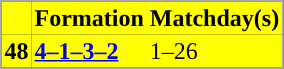<table class="toccolours" border="0" cellpadding="2" cellspacing="0" align="center" style="margin: 0.5em 0 1em 1em; background: #000000; border: 1px #aaaaaa solid;">
<tr bgcolor=#FFFF00>
<th></th>
<th>Formation</th>
<th>Matchday(s)</th>
</tr>
<tr bgcolor=#FFFF00>
<td><strong>48</strong></td>
<td><a href='#'><span><strong>4–1–3–2</strong></span></a></td>
<td>1–26</td>
</tr>
</table>
